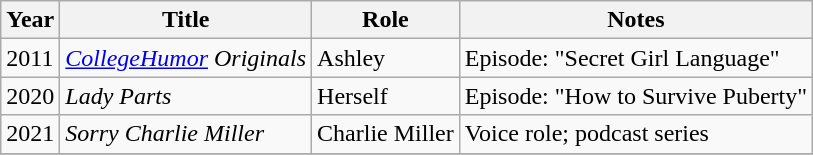<table class="wikitable sortable">
<tr>
<th>Year</th>
<th>Title</th>
<th>Role</th>
<th>Notes</th>
</tr>
<tr>
<td>2011</td>
<td><em><a href='#'>CollegeHumor</a> Originals</em></td>
<td>Ashley</td>
<td>Episode: "Secret Girl Language"</td>
</tr>
<tr>
<td>2020</td>
<td><em>Lady Parts</em></td>
<td>Herself</td>
<td>Episode: "How to Survive Puberty"</td>
</tr>
<tr>
<td>2021</td>
<td><em>Sorry Charlie Miller</em></td>
<td>Charlie Miller</td>
<td>Voice role; podcast series</td>
</tr>
<tr>
</tr>
</table>
